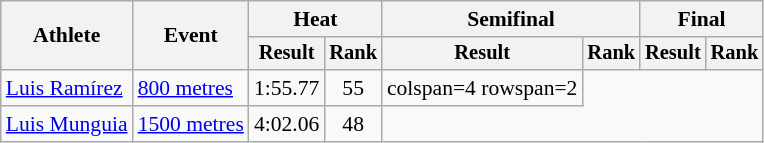<table class=wikitable style=font-size:90%>
<tr>
<th rowspan=2>Athlete</th>
<th rowspan=2>Event</th>
<th colspan=2>Heat</th>
<th colspan=2>Semifinal</th>
<th colspan=2>Final</th>
</tr>
<tr style=font-size:95%>
<th>Result</th>
<th>Rank</th>
<th>Result</th>
<th>Rank</th>
<th>Result</th>
<th>Rank</th>
</tr>
<tr align=center>
<td align=left><a href='#'>Luis Ramírez</a></td>
<td align=left><a href='#'>800 metres</a></td>
<td>1:55.77</td>
<td>55</td>
<td>colspan=4 rowspan=2 </td>
</tr>
<tr align=center>
<td align=left><a href='#'>Luis Munguia</a></td>
<td align=left><a href='#'>1500 metres</a></td>
<td>4:02.06</td>
<td>48</td>
</tr>
</table>
